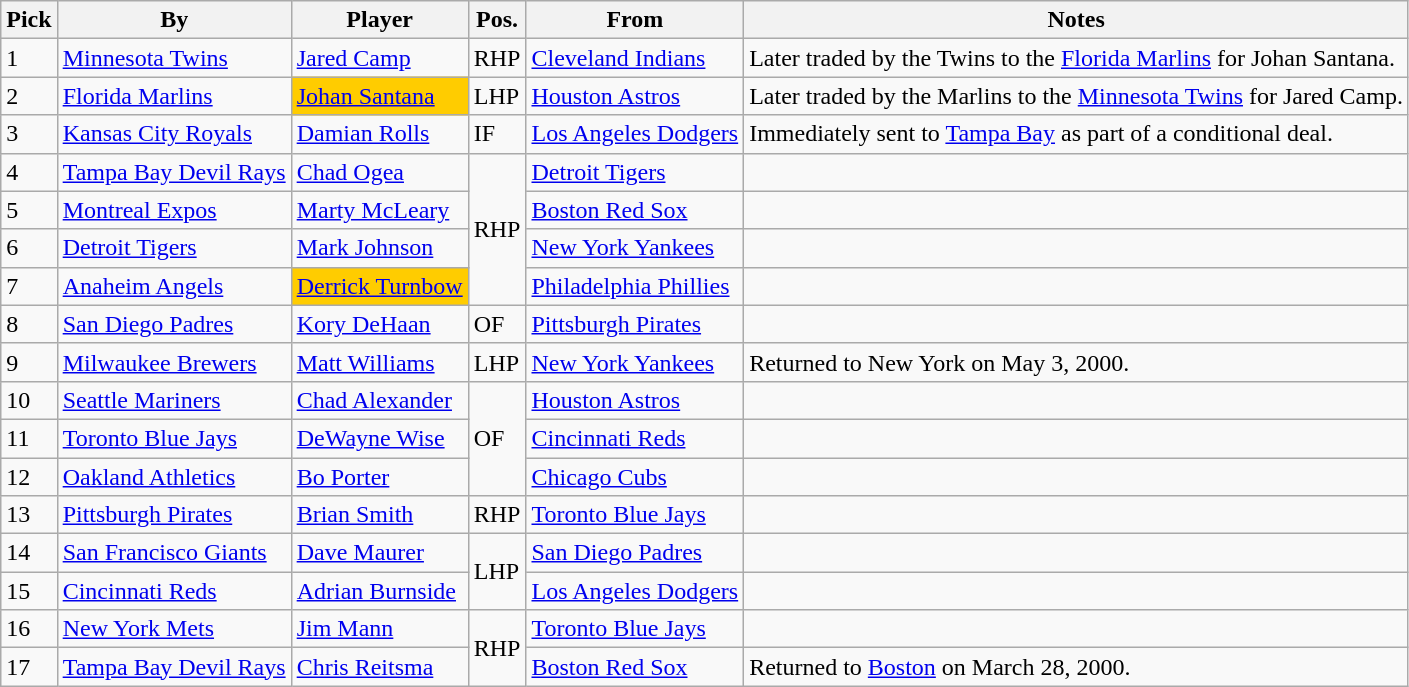<table class="wikitable">
<tr>
<th>Pick</th>
<th>By</th>
<th>Player</th>
<th>Pos.</th>
<th>From</th>
<th>Notes</th>
</tr>
<tr>
<td>1</td>
<td><a href='#'>Minnesota Twins</a></td>
<td><a href='#'>Jared Camp</a></td>
<td>RHP</td>
<td><a href='#'>Cleveland Indians</a></td>
<td>Later traded by the Twins to the <a href='#'>Florida Marlins</a> for Johan Santana.</td>
</tr>
<tr>
<td>2</td>
<td><a href='#'>Florida Marlins</a></td>
<td style="background:#fc0"><a href='#'>Johan Santana</a></td>
<td>LHP</td>
<td><a href='#'>Houston Astros</a></td>
<td>Later traded by the Marlins to the <a href='#'>Minnesota Twins</a> for Jared Camp.</td>
</tr>
<tr>
<td>3</td>
<td><a href='#'>Kansas City Royals</a></td>
<td><a href='#'>Damian Rolls</a></td>
<td>IF</td>
<td><a href='#'>Los Angeles Dodgers</a></td>
<td>Immediately sent to <a href='#'>Tampa Bay</a> as part of a conditional deal.</td>
</tr>
<tr>
<td>4</td>
<td><a href='#'>Tampa Bay Devil Rays</a></td>
<td><a href='#'>Chad Ogea</a></td>
<td rowspan="4">RHP</td>
<td><a href='#'>Detroit Tigers</a></td>
<td></td>
</tr>
<tr>
<td>5</td>
<td><a href='#'>Montreal Expos</a></td>
<td><a href='#'>Marty McLeary</a></td>
<td><a href='#'>Boston Red Sox</a></td>
<td></td>
</tr>
<tr>
<td>6</td>
<td><a href='#'>Detroit Tigers</a></td>
<td><a href='#'>Mark Johnson</a></td>
<td><a href='#'>New York Yankees</a></td>
<td></td>
</tr>
<tr>
<td>7</td>
<td><a href='#'>Anaheim Angels</a></td>
<td style="background:#fc0"><a href='#'>Derrick Turnbow</a></td>
<td><a href='#'>Philadelphia Phillies</a></td>
<td></td>
</tr>
<tr>
<td>8</td>
<td><a href='#'>San Diego Padres</a></td>
<td><a href='#'>Kory DeHaan</a></td>
<td>OF</td>
<td><a href='#'>Pittsburgh Pirates</a></td>
<td></td>
</tr>
<tr>
<td>9</td>
<td><a href='#'>Milwaukee Brewers</a></td>
<td><a href='#'>Matt Williams</a></td>
<td>LHP</td>
<td><a href='#'>New York Yankees</a></td>
<td>Returned to New York on May 3, 2000.</td>
</tr>
<tr>
<td>10</td>
<td><a href='#'>Seattle Mariners</a></td>
<td><a href='#'>Chad Alexander</a></td>
<td rowspan="3">OF</td>
<td><a href='#'>Houston Astros</a></td>
<td></td>
</tr>
<tr>
<td>11</td>
<td><a href='#'>Toronto Blue Jays</a></td>
<td><a href='#'>DeWayne Wise</a></td>
<td><a href='#'>Cincinnati Reds</a></td>
<td></td>
</tr>
<tr>
<td>12</td>
<td><a href='#'>Oakland Athletics</a></td>
<td><a href='#'>Bo Porter</a></td>
<td><a href='#'>Chicago Cubs</a></td>
<td></td>
</tr>
<tr>
<td>13</td>
<td><a href='#'>Pittsburgh Pirates</a></td>
<td><a href='#'>Brian Smith</a></td>
<td>RHP</td>
<td><a href='#'>Toronto Blue Jays</a></td>
<td></td>
</tr>
<tr>
<td>14</td>
<td><a href='#'>San Francisco Giants</a></td>
<td><a href='#'>Dave Maurer</a></td>
<td rowspan="2">LHP</td>
<td><a href='#'>San Diego Padres</a></td>
<td></td>
</tr>
<tr>
<td>15</td>
<td><a href='#'>Cincinnati Reds</a></td>
<td><a href='#'>Adrian Burnside</a></td>
<td><a href='#'>Los Angeles Dodgers</a></td>
<td></td>
</tr>
<tr>
<td>16</td>
<td><a href='#'>New York Mets</a></td>
<td><a href='#'>Jim Mann</a></td>
<td rowspan="2">RHP</td>
<td><a href='#'>Toronto Blue Jays</a></td>
<td></td>
</tr>
<tr>
<td>17</td>
<td><a href='#'>Tampa Bay Devil Rays</a></td>
<td><a href='#'>Chris Reitsma</a></td>
<td><a href='#'>Boston Red Sox</a></td>
<td>Returned to <a href='#'>Boston</a> on March 28, 2000.</td>
</tr>
</table>
